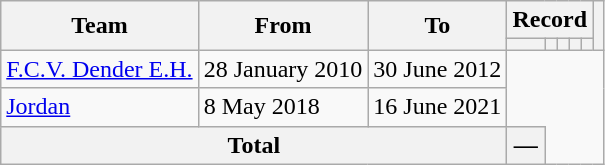<table class=wikitable style=text-align:center>
<tr>
<th rowspan=2>Team</th>
<th rowspan=2>From</th>
<th rowspan=2>To</th>
<th colspan=5>Record</th>
<th rowspan=2></th>
</tr>
<tr>
<th></th>
<th></th>
<th></th>
<th></th>
<th></th>
</tr>
<tr>
<td align=left><a href='#'>F.C.V. Dender E.H.</a></td>
<td align=left>28 January 2010</td>
<td align=left>30 June 2012<br></td>
</tr>
<tr>
<td align=left><a href='#'>Jordan</a></td>
<td align=left>8 May 2018</td>
<td align=left>16 June 2021<br></td>
</tr>
<tr>
<th colspan=3>Total<br></th>
<th>—</th>
</tr>
</table>
